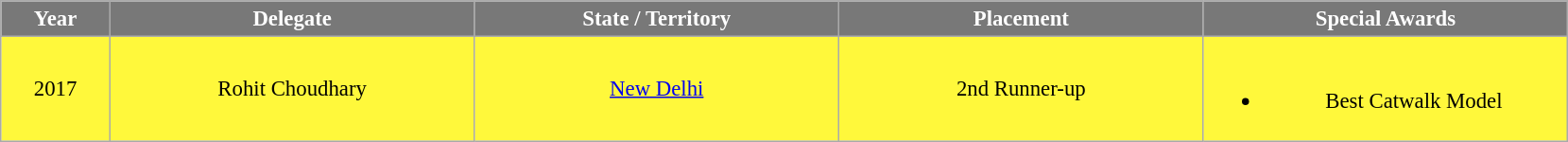<table class="wikitable sortable" style="font-size: 95%; text-align:center">
<tr>
<th width="70" style="background-color:#787878;color:#FFFFFF;">Year</th>
<th width="250" style="background-color:#787878;color:#FFFFFF;">Delegate</th>
<th width="250" style="background-color:#787878;color:#FFFFFF;">State / Territory</th>
<th width="250" style="background-color:#787878;color:#FFFFFF;">Placement</th>
<th width="250" style="background-color:#787878;color:#FFFFFF;">Special Awards</th>
</tr>
<tr style="background:#FFF83B;">
<td> 2017</td>
<td>Rohit Choudhary</td>
<td><a href='#'>New Delhi</a></td>
<td>2nd Runner-up</td>
<td><br><ul><li>Best Catwalk Model</li></ul></td>
</tr>
</table>
